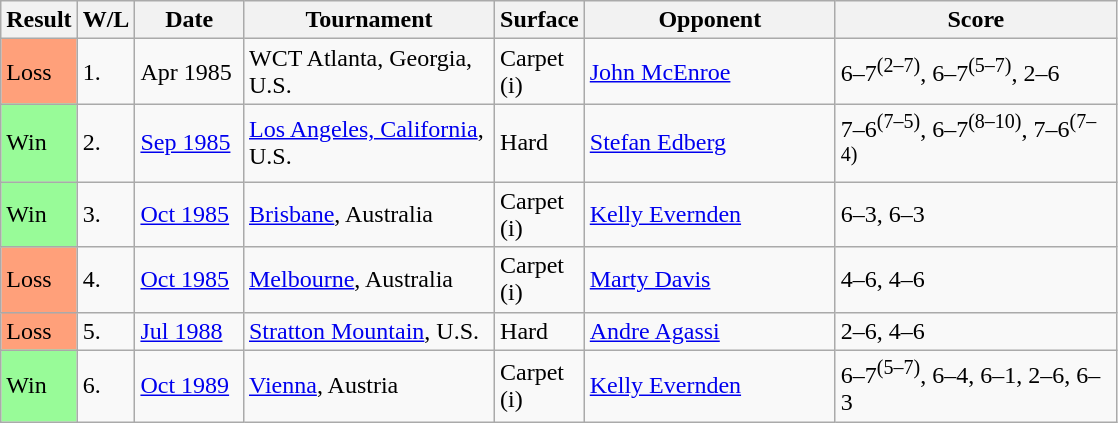<table class="sortable wikitable">
<tr>
<th style="width:40px">Result</th>
<th style="width:30px" class="unsortable">W/L</th>
<th style="width:65px">Date</th>
<th style="width:160px">Tournament</th>
<th style="width:50px">Surface</th>
<th style="width:160px">Opponent</th>
<th style="width:180px" class="unsortable">Score</th>
</tr>
<tr>
<td style="background:#ffa07a;">Loss</td>
<td>1.</td>
<td>Apr 1985</td>
<td>WCT Atlanta, Georgia, U.S.</td>
<td>Carpet (i)</td>
<td> <a href='#'>John McEnroe</a></td>
<td>6–7<sup>(2–7)</sup>, 6–7<sup>(5–7)</sup>, 2–6</td>
</tr>
<tr>
<td style="background:#98fb98;">Win</td>
<td>2.</td>
<td><a href='#'>Sep 1985</a></td>
<td><a href='#'>Los Angeles, California</a>, U.S.</td>
<td>Hard</td>
<td> <a href='#'>Stefan Edberg</a></td>
<td>7–6<sup>(7–5)</sup>, 6–7<sup>(8–10)</sup>, 7–6<sup>(7–4)</sup></td>
</tr>
<tr>
<td style="background:#98fb98;">Win</td>
<td>3.</td>
<td><a href='#'>Oct 1985</a></td>
<td><a href='#'>Brisbane</a>, Australia</td>
<td>Carpet (i)</td>
<td> <a href='#'>Kelly Evernden</a></td>
<td>6–3, 6–3</td>
</tr>
<tr>
<td style="background:#ffa07a;">Loss</td>
<td>4.</td>
<td><a href='#'>Oct 1985</a></td>
<td><a href='#'>Melbourne</a>, Australia</td>
<td>Carpet (i)</td>
<td> <a href='#'>Marty Davis</a></td>
<td>4–6, 4–6</td>
</tr>
<tr>
<td style="background:#ffa07a;">Loss</td>
<td>5.</td>
<td><a href='#'>Jul 1988</a></td>
<td><a href='#'>Stratton Mountain</a>, U.S.</td>
<td>Hard</td>
<td> <a href='#'>Andre Agassi</a></td>
<td>2–6, 4–6</td>
</tr>
<tr>
<td style="background:#98fb98;">Win</td>
<td>6.</td>
<td><a href='#'>Oct 1989</a></td>
<td><a href='#'>Vienna</a>, Austria</td>
<td>Carpet (i)</td>
<td> <a href='#'>Kelly Evernden</a></td>
<td>6–7<sup>(5–7)</sup>, 6–4, 6–1, 2–6, 6–3</td>
</tr>
</table>
